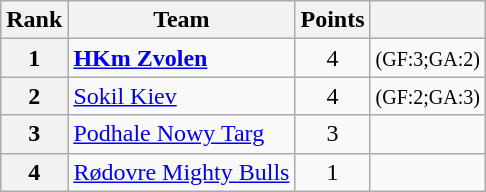<table class="wikitable" style="text-align: center;">
<tr>
<th>Rank</th>
<th>Team</th>
<th>Points</th>
<th></th>
</tr>
<tr>
<th>1</th>
<td style="text-align: left;"> <strong><a href='#'>HKm Zvolen</a></strong></td>
<td>4</td>
<td><small>(GF:3;GA:2)</small></td>
</tr>
<tr>
<th>2</th>
<td style="text-align: left;"> <a href='#'>Sokil Kiev</a></td>
<td>4</td>
<td><small>(GF:2;GA:3)</small></td>
</tr>
<tr>
<th>3</th>
<td style="text-align: left;"> <a href='#'>Podhale Nowy Targ</a></td>
<td>3</td>
<td></td>
</tr>
<tr>
<th>4</th>
<td style="text-align: left;"> <a href='#'>Rødovre Mighty Bulls</a></td>
<td>1</td>
<td></td>
</tr>
</table>
